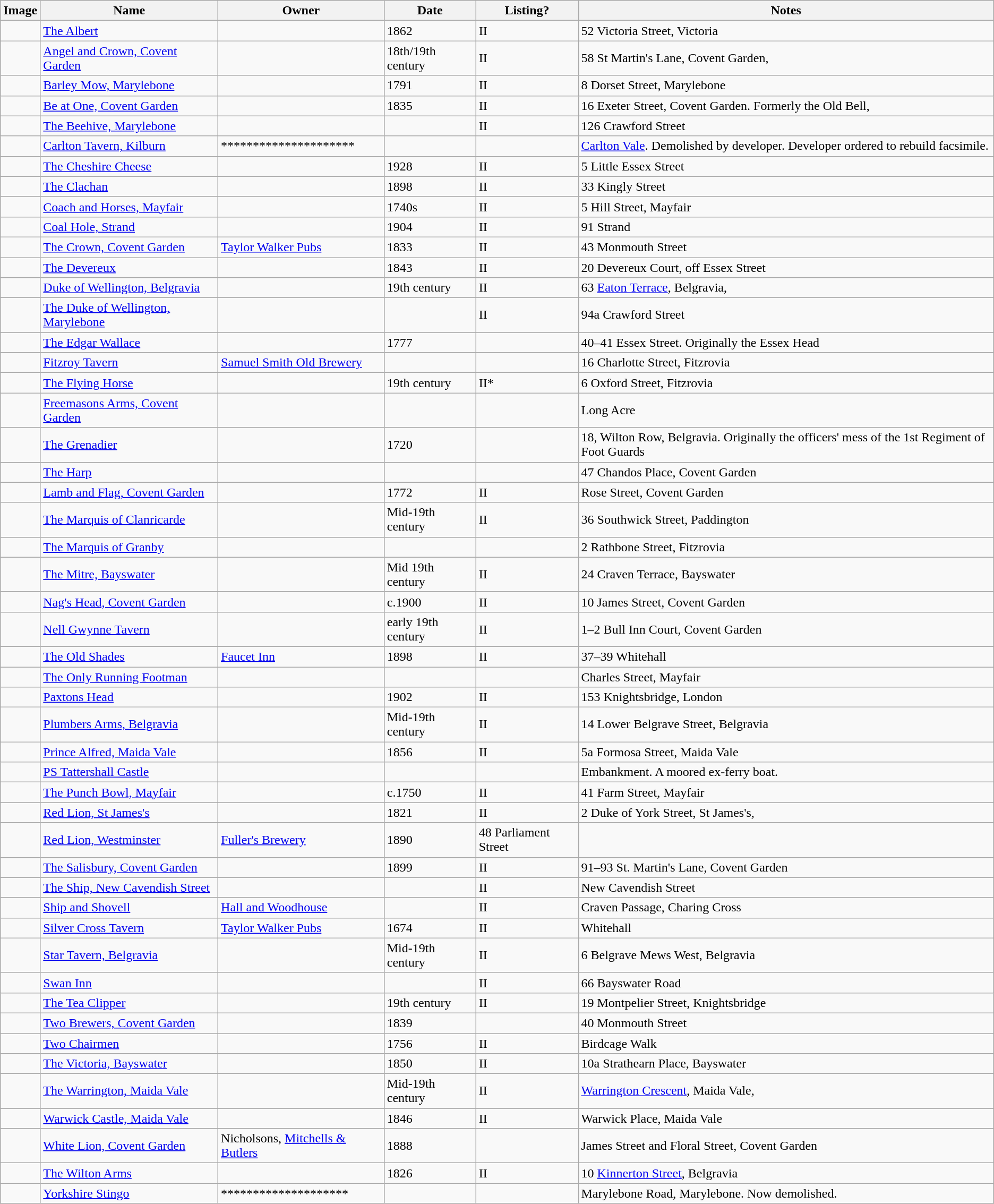<table class="wikitable sortable">
<tr>
<th>Image</th>
<th>Name</th>
<th>Owner</th>
<th>Date</th>
<th>Listing?</th>
<th>Notes</th>
</tr>
<tr>
<td></td>
<td><a href='#'>The Albert</a></td>
<td></td>
<td>1862</td>
<td>II</td>
<td>52 Victoria Street, Victoria</td>
</tr>
<tr>
<td></td>
<td><a href='#'>Angel and Crown, Covent Garden</a></td>
<td></td>
<td>18th/19th century</td>
<td>II</td>
<td>58 St Martin's Lane, Covent Garden,</td>
</tr>
<tr>
<td></td>
<td><a href='#'>Barley Mow, Marylebone</a></td>
<td></td>
<td>1791</td>
<td>II</td>
<td>8 Dorset Street, Marylebone</td>
</tr>
<tr>
<td></td>
<td><a href='#'>Be at One, Covent Garden</a></td>
<td></td>
<td>1835</td>
<td>II</td>
<td>16 Exeter Street, Covent Garden. Formerly the Old Bell,</td>
</tr>
<tr>
<td></td>
<td><a href='#'>The Beehive, Marylebone</a></td>
<td></td>
<td></td>
<td>II</td>
<td>126 Crawford Street</td>
</tr>
<tr>
<td></td>
<td><a href='#'>Carlton Tavern, Kilburn</a></td>
<td>*********************</td>
<td></td>
<td></td>
<td><a href='#'>Carlton Vale</a>. Demolished by developer. Developer ordered to rebuild facsimile.</td>
</tr>
<tr>
<td></td>
<td><a href='#'>The Cheshire Cheese</a></td>
<td></td>
<td>1928</td>
<td>II</td>
<td>5 Little Essex Street</td>
</tr>
<tr>
<td></td>
<td><a href='#'>The Clachan</a></td>
<td></td>
<td>1898</td>
<td>II</td>
<td>33 Kingly Street</td>
</tr>
<tr>
<td></td>
<td><a href='#'>Coach and Horses, Mayfair</a></td>
<td></td>
<td>1740s</td>
<td>II</td>
<td>5 Hill Street, Mayfair</td>
</tr>
<tr>
<td></td>
<td><a href='#'>Coal Hole, Strand</a></td>
<td></td>
<td>1904</td>
<td>II</td>
<td>91 Strand</td>
</tr>
<tr>
<td></td>
<td><a href='#'>The Crown, Covent Garden</a></td>
<td><a href='#'>Taylor Walker Pubs</a></td>
<td>1833</td>
<td>II</td>
<td>43 Monmouth Street</td>
</tr>
<tr>
<td></td>
<td><a href='#'>The Devereux</a></td>
<td></td>
<td>1843</td>
<td>II</td>
<td>20 Devereux Court, off Essex Street</td>
</tr>
<tr>
<td></td>
<td><a href='#'>Duke of Wellington, Belgravia</a></td>
<td></td>
<td>19th century</td>
<td>II</td>
<td>63 <a href='#'>Eaton Terrace</a>, Belgravia,</td>
</tr>
<tr>
<td></td>
<td><a href='#'>The Duke of Wellington, Marylebone</a></td>
<td></td>
<td></td>
<td>II</td>
<td>94a Crawford Street</td>
</tr>
<tr>
<td></td>
<td><a href='#'>The Edgar Wallace</a></td>
<td></td>
<td>1777</td>
<td></td>
<td>40–41 Essex Street. Originally the Essex Head</td>
</tr>
<tr>
<td></td>
<td><a href='#'>Fitzroy Tavern</a></td>
<td><a href='#'>Samuel Smith Old Brewery</a></td>
<td></td>
<td></td>
<td>16 Charlotte Street, Fitzrovia</td>
</tr>
<tr>
<td></td>
<td><a href='#'>The Flying Horse</a></td>
<td></td>
<td>19th century</td>
<td>II*</td>
<td>6 Oxford Street, Fitzrovia</td>
</tr>
<tr>
<td></td>
<td><a href='#'>Freemasons Arms, Covent Garden</a></td>
<td></td>
<td></td>
<td></td>
<td>Long Acre</td>
</tr>
<tr>
<td></td>
<td><a href='#'>The Grenadier</a></td>
<td></td>
<td>1720</td>
<td></td>
<td>18, Wilton Row, Belgravia. Originally the officers' mess of the 1st Regiment of Foot Guards</td>
</tr>
<tr>
<td></td>
<td><a href='#'>The Harp</a></td>
<td></td>
<td></td>
<td></td>
<td>47 Chandos Place, Covent Garden</td>
</tr>
<tr>
<td></td>
<td><a href='#'>Lamb and Flag, Covent Garden</a></td>
<td></td>
<td>1772</td>
<td>II</td>
<td>Rose Street, Covent Garden</td>
</tr>
<tr>
<td></td>
<td><a href='#'>The Marquis of Clanricarde</a></td>
<td></td>
<td>Mid-19th century</td>
<td>II</td>
<td>36 Southwick Street, Paddington</td>
</tr>
<tr>
<td></td>
<td><a href='#'>The Marquis of Granby</a></td>
<td></td>
<td></td>
<td></td>
<td>2 Rathbone Street, Fitzrovia</td>
</tr>
<tr>
<td></td>
<td><a href='#'>The Mitre, Bayswater</a></td>
<td></td>
<td>Mid 19th century</td>
<td>II</td>
<td>24 Craven Terrace, Bayswater</td>
</tr>
<tr>
<td></td>
<td><a href='#'>Nag's Head, Covent Garden</a></td>
<td></td>
<td>c.1900</td>
<td>II</td>
<td>10 James Street, Covent Garden</td>
</tr>
<tr>
<td></td>
<td><a href='#'>Nell Gwynne Tavern</a></td>
<td></td>
<td>early 19th century</td>
<td>II</td>
<td>1–2 Bull Inn Court, Covent Garden</td>
</tr>
<tr>
<td></td>
<td><a href='#'>The Old Shades</a></td>
<td><a href='#'>Faucet Inn</a></td>
<td>1898</td>
<td>II</td>
<td>37–39 Whitehall</td>
</tr>
<tr>
<td></td>
<td><a href='#'>The Only Running Footman</a></td>
<td></td>
<td></td>
<td></td>
<td>Charles Street, Mayfair</td>
</tr>
<tr>
<td></td>
<td><a href='#'>Paxtons Head</a></td>
<td></td>
<td>1902</td>
<td>II</td>
<td>153 Knightsbridge, London</td>
</tr>
<tr>
<td></td>
<td><a href='#'>Plumbers Arms, Belgravia</a></td>
<td></td>
<td>Mid-19th century</td>
<td>II</td>
<td>14 Lower Belgrave Street, Belgravia</td>
</tr>
<tr>
<td></td>
<td><a href='#'>Prince Alfred, Maida Vale</a></td>
<td></td>
<td>1856</td>
<td>II</td>
<td>5a Formosa Street, Maida Vale</td>
</tr>
<tr>
<td></td>
<td><a href='#'>PS Tattershall Castle</a></td>
<td></td>
<td></td>
<td></td>
<td>Embankment. A moored ex-ferry boat.</td>
</tr>
<tr>
<td></td>
<td><a href='#'>The Punch Bowl, Mayfair</a></td>
<td></td>
<td>c.1750</td>
<td>II</td>
<td>41 Farm Street, Mayfair</td>
</tr>
<tr>
<td></td>
<td><a href='#'>Red Lion, St James's</a></td>
<td></td>
<td>1821</td>
<td>II</td>
<td>2 Duke of York Street, St James's,</td>
</tr>
<tr>
<td></td>
<td><a href='#'>Red Lion, Westminster</a></td>
<td><a href='#'>Fuller's Brewery</a></td>
<td>1890</td>
<td>48 Parliament Street</td>
</tr>
<tr>
<td></td>
<td><a href='#'>The Salisbury, Covent Garden</a></td>
<td></td>
<td>1899</td>
<td>II</td>
<td>91–93 St. Martin's Lane, Covent Garden</td>
</tr>
<tr>
<td></td>
<td><a href='#'>The Ship, New Cavendish Street</a></td>
<td></td>
<td></td>
<td>II</td>
<td>New Cavendish Street</td>
</tr>
<tr>
<td></td>
<td><a href='#'>Ship and Shovell</a></td>
<td><a href='#'>Hall and Woodhouse</a></td>
<td></td>
<td>II</td>
<td>Craven Passage, Charing Cross</td>
</tr>
<tr>
<td></td>
<td><a href='#'>Silver Cross Tavern</a></td>
<td><a href='#'>Taylor Walker Pubs</a></td>
<td>1674</td>
<td>II</td>
<td>Whitehall</td>
</tr>
<tr>
<td></td>
<td><a href='#'>Star Tavern, Belgravia</a></td>
<td></td>
<td>Mid-19th century</td>
<td>II</td>
<td>6 Belgrave Mews West, Belgravia</td>
</tr>
<tr>
<td></td>
<td><a href='#'>Swan Inn</a></td>
<td></td>
<td></td>
<td>II</td>
<td>66 Bayswater Road</td>
</tr>
<tr>
<td></td>
<td><a href='#'>The Tea Clipper</a></td>
<td></td>
<td>19th century</td>
<td>II</td>
<td>19 Montpelier Street, Knightsbridge</td>
</tr>
<tr>
<td></td>
<td><a href='#'>Two Brewers, Covent Garden</a></td>
<td></td>
<td>1839</td>
<td></td>
<td>40 Monmouth Street</td>
</tr>
<tr>
<td></td>
<td><a href='#'>Two Chairmen</a></td>
<td></td>
<td>1756</td>
<td>II</td>
<td>Birdcage Walk</td>
</tr>
<tr>
<td></td>
<td><a href='#'>The Victoria, Bayswater</a></td>
<td></td>
<td>1850</td>
<td>II</td>
<td>10a Strathearn Place, Bayswater</td>
</tr>
<tr>
<td></td>
<td><a href='#'>The Warrington, Maida Vale</a></td>
<td></td>
<td>Mid-19th century</td>
<td>II</td>
<td><a href='#'>Warrington Crescent</a>, Maida Vale,</td>
</tr>
<tr>
<td></td>
<td><a href='#'>Warwick Castle, Maida Vale</a></td>
<td></td>
<td>1846</td>
<td>II</td>
<td>Warwick Place, Maida Vale</td>
</tr>
<tr>
<td></td>
<td><a href='#'>White Lion, Covent Garden</a></td>
<td>Nicholsons, <a href='#'>Mitchells & Butlers</a></td>
<td>1888</td>
<td></td>
<td>James Street and Floral Street, Covent Garden</td>
</tr>
<tr>
<td></td>
<td><a href='#'>The Wilton Arms</a></td>
<td></td>
<td>1826</td>
<td>II</td>
<td>10 <a href='#'>Kinnerton Street</a>, Belgravia</td>
</tr>
<tr>
<td></td>
<td><a href='#'>Yorkshire Stingo</a></td>
<td>********************</td>
<td></td>
<td></td>
<td>Marylebone Road, Marylebone. Now demolished.</td>
</tr>
</table>
